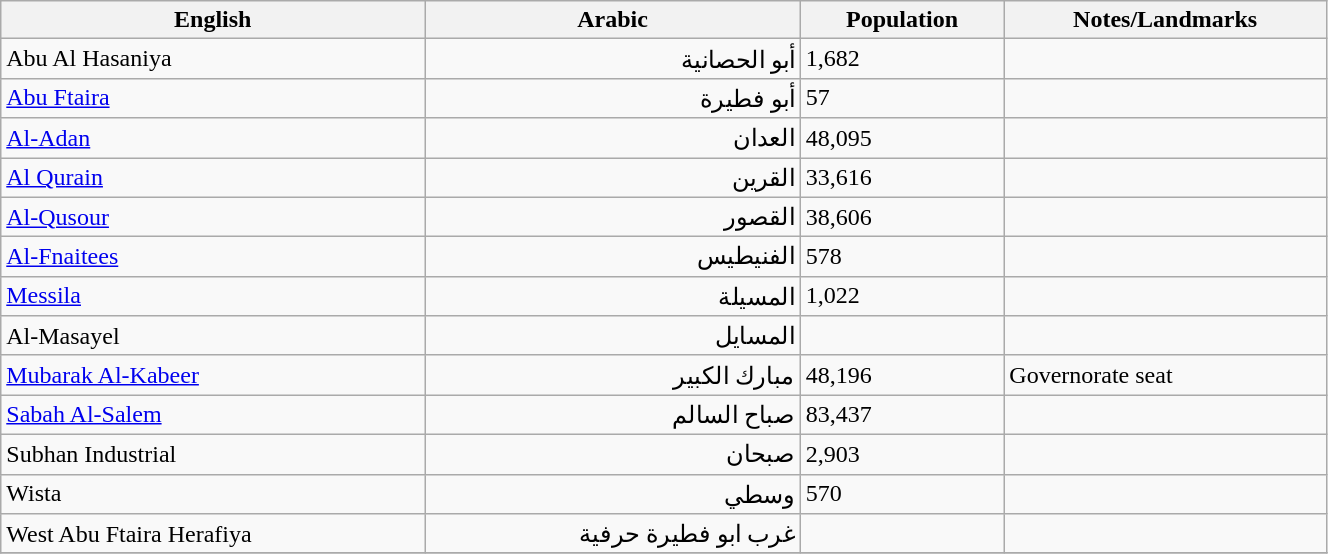<table class="wikitable sortable" width="70%">
<tr>
<th bgcolor="#98FB98">English</th>
<th bgcolor="#98FB98">Arabic</th>
<th>Population</th>
<th>Notes/Landmarks</th>
</tr>
<tr ---->
<td>Abu Al Hasaniya</td>
<td align="right">أبو الحصانية</td>
<td>1,682</td>
<td></td>
</tr>
<tr ---->
<td><a href='#'>Abu Ftaira</a></td>
<td align=right>أبو فطيرة</td>
<td>57</td>
<td></td>
</tr>
<tr ---->
<td><a href='#'>Al-Adan</a></td>
<td align=right>العدان</td>
<td>48,095</td>
<td></td>
</tr>
<tr ---->
<td><a href='#'>Al Qurain</a></td>
<td align=right>القرين</td>
<td>33,616</td>
<td></td>
</tr>
<tr ---->
<td><a href='#'>Al-Qusour</a></td>
<td align=right>القصور</td>
<td>38,606</td>
<td></td>
</tr>
<tr ---->
<td><a href='#'>Al-Fnaitees</a></td>
<td align=right>الفنيطيس</td>
<td>578</td>
<td></td>
</tr>
<tr ---->
<td><a href='#'>Messila</a></td>
<td align=right>المسيلة</td>
<td>1,022</td>
<td></td>
</tr>
<tr ---->
<td>Al-Masayel</td>
<td align=right>المسايل</td>
<td></td>
<td></td>
</tr>
<tr ---->
<td><a href='#'>Mubarak Al-Kabeer</a></td>
<td align=right>مبارك الكبير</td>
<td>48,196</td>
<td>Governorate seat</td>
</tr>
<tr ---->
<td><a href='#'>Sabah Al-Salem</a></td>
<td align=right>صباح السالم</td>
<td>83,437</td>
<td></td>
</tr>
<tr ---->
<td>Subhan Industrial</td>
<td align="right">صبحان</td>
<td>2,903</td>
<td></td>
</tr>
<tr ---->
<td>Wista</td>
<td align="right">وسطي</td>
<td>570</td>
<td></td>
</tr>
<tr ---->
<td>West Abu Ftaira Herafiya</td>
<td align="right">غرب ابو فطيرة حرفية</td>
<td></td>
<td></td>
</tr>
<tr ---->
</tr>
</table>
